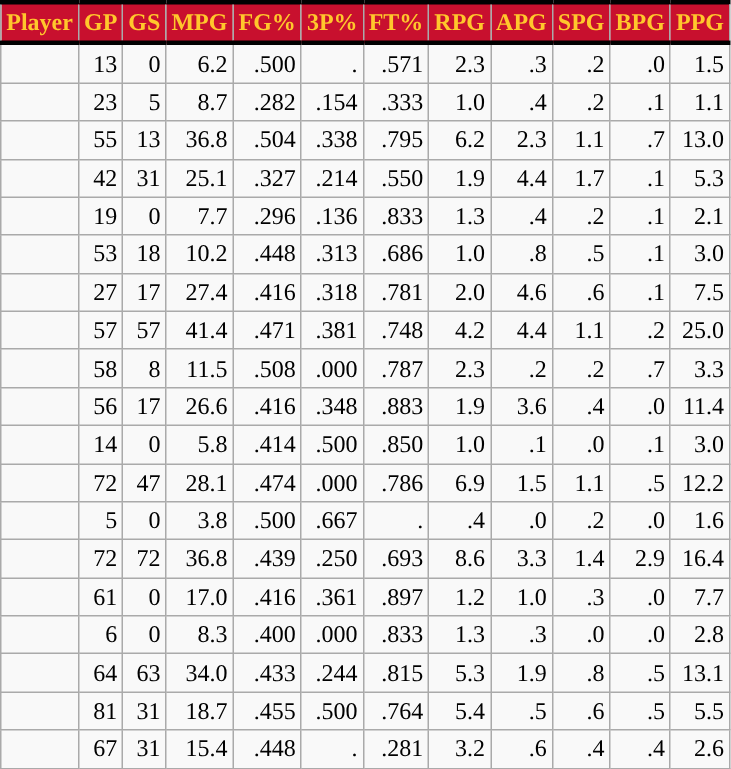<table class="wikitable sortable" style="text-align:right;">
<tr>
<th style="background:#C8102E; color:#FFC72C; border-top:#010101 3px solid; border-bottom:#010101 3px solid;">Player</th>
<th style="background:#C8102E; color:#FFC72C; border-top:#010101 3px solid; border-bottom:#010101 3px solid;">GP</th>
<th style="background:#C8102E; color:#FFC72C; border-top:#010101 3px solid; border-bottom:#010101 3px solid;">GS</th>
<th style="background:#C8102E; color:#FFC72C; border-top:#010101 3px solid; border-bottom:#010101 3px solid;">MPG</th>
<th style="background:#C8102E; color:#FFC72C; border-top:#010101 3px solid; border-bottom:#010101 3px solid;">FG%</th>
<th style="background:#C8102E; color:#FFC72C; border-top:#010101 3px solid; border-bottom:#010101 3px solid;">3P%</th>
<th style="background:#C8102E; color:#FFC72C; border-top:#010101 3px solid; border-bottom:#010101 3px solid;">FT%</th>
<th style="background:#C8102E; color:#FFC72C; border-top:#010101 3px solid; border-bottom:#010101 3px solid;">RPG</th>
<th style="background:#C8102E; color:#FFC72C; border-top:#010101 3px solid; border-bottom:#010101 3px solid;">APG</th>
<th style="background:#C8102E; color:#FFC72C; border-top:#010101 3px solid; border-bottom:#010101 3px solid;">SPG</th>
<th style="background:#C8102E; color:#FFC72C; border-top:#010101 3px solid; border-bottom:#010101 3px solid;">BPG</th>
<th style="background:#C8102E; color:#FFC72C; border-top:#010101 3px solid; border-bottom:#010101 3px solid;">PPG</th>
</tr>
<tr>
<td></td>
<td>13</td>
<td>0</td>
<td>6.2</td>
<td>.500</td>
<td>.</td>
<td>.571</td>
<td>2.3</td>
<td>.3</td>
<td>.2</td>
<td>.0</td>
<td>1.5</td>
</tr>
<tr>
<td></td>
<td>23</td>
<td>5</td>
<td>8.7</td>
<td>.282</td>
<td>.154</td>
<td>.333</td>
<td>1.0</td>
<td>.4</td>
<td>.2</td>
<td>.1</td>
<td>1.1</td>
</tr>
<tr>
<td></td>
<td>55</td>
<td>13</td>
<td>36.8</td>
<td>.504</td>
<td>.338</td>
<td>.795</td>
<td>6.2</td>
<td>2.3</td>
<td>1.1</td>
<td>.7</td>
<td>13.0</td>
</tr>
<tr>
<td></td>
<td>42</td>
<td>31</td>
<td>25.1</td>
<td>.327</td>
<td>.214</td>
<td>.550</td>
<td>1.9</td>
<td>4.4</td>
<td>1.7</td>
<td>.1</td>
<td>5.3</td>
</tr>
<tr>
<td></td>
<td>19</td>
<td>0</td>
<td>7.7</td>
<td>.296</td>
<td>.136</td>
<td>.833</td>
<td>1.3</td>
<td>.4</td>
<td>.2</td>
<td>.1</td>
<td>2.1</td>
</tr>
<tr>
<td></td>
<td>53</td>
<td>18</td>
<td>10.2</td>
<td>.448</td>
<td>.313</td>
<td>.686</td>
<td>1.0</td>
<td>.8</td>
<td>.5</td>
<td>.1</td>
<td>3.0</td>
</tr>
<tr>
<td></td>
<td>27</td>
<td>17</td>
<td>27.4</td>
<td>.416</td>
<td>.318</td>
<td>.781</td>
<td>2.0</td>
<td>4.6</td>
<td>.6</td>
<td>.1</td>
<td>7.5</td>
</tr>
<tr>
<td></td>
<td>57</td>
<td>57</td>
<td>41.4</td>
<td>.471</td>
<td>.381</td>
<td>.748</td>
<td>4.2</td>
<td>4.4</td>
<td>1.1</td>
<td>.2</td>
<td>25.0</td>
</tr>
<tr>
<td></td>
<td>58</td>
<td>8</td>
<td>11.5</td>
<td>.508</td>
<td>.000</td>
<td>.787</td>
<td>2.3</td>
<td>.2</td>
<td>.2</td>
<td>.7</td>
<td>3.3</td>
</tr>
<tr>
<td></td>
<td>56</td>
<td>17</td>
<td>26.6</td>
<td>.416</td>
<td>.348</td>
<td>.883</td>
<td>1.9</td>
<td>3.6</td>
<td>.4</td>
<td>.0</td>
<td>11.4</td>
</tr>
<tr>
<td></td>
<td>14</td>
<td>0</td>
<td>5.8</td>
<td>.414</td>
<td>.500</td>
<td>.850</td>
<td>1.0</td>
<td>.1</td>
<td>.0</td>
<td>.1</td>
<td>3.0</td>
</tr>
<tr>
<td></td>
<td>72</td>
<td>47</td>
<td>28.1</td>
<td>.474</td>
<td>.000</td>
<td>.786</td>
<td>6.9</td>
<td>1.5</td>
<td>1.1</td>
<td>.5</td>
<td>12.2</td>
</tr>
<tr>
<td></td>
<td>5</td>
<td>0</td>
<td>3.8</td>
<td>.500</td>
<td>.667</td>
<td>.</td>
<td>.4</td>
<td>.0</td>
<td>.2</td>
<td>.0</td>
<td>1.6</td>
</tr>
<tr>
<td></td>
<td>72</td>
<td>72</td>
<td>36.8</td>
<td>.439</td>
<td>.250</td>
<td>.693</td>
<td>8.6</td>
<td>3.3</td>
<td>1.4</td>
<td>2.9</td>
<td>16.4</td>
</tr>
<tr>
<td></td>
<td>61</td>
<td>0</td>
<td>17.0</td>
<td>.416</td>
<td>.361</td>
<td>.897</td>
<td>1.2</td>
<td>1.0</td>
<td>.3</td>
<td>.0</td>
<td>7.7</td>
</tr>
<tr>
<td></td>
<td>6</td>
<td>0</td>
<td>8.3</td>
<td>.400</td>
<td>.000</td>
<td>.833</td>
<td>1.3</td>
<td>.3</td>
<td>.0</td>
<td>.0</td>
<td>2.8</td>
</tr>
<tr>
<td></td>
<td>64</td>
<td>63</td>
<td>34.0</td>
<td>.433</td>
<td>.244</td>
<td>.815</td>
<td>5.3</td>
<td>1.9</td>
<td>.8</td>
<td>.5</td>
<td>13.1</td>
</tr>
<tr>
<td></td>
<td>81</td>
<td>31</td>
<td>18.7</td>
<td>.455</td>
<td>.500</td>
<td>.764</td>
<td>5.4</td>
<td>.5</td>
<td>.6</td>
<td>.5</td>
<td>5.5</td>
</tr>
<tr>
<td></td>
<td>67</td>
<td>31</td>
<td>15.4</td>
<td>.448</td>
<td>.</td>
<td>.281</td>
<td>3.2</td>
<td>.6</td>
<td>.4</td>
<td>.4</td>
<td>2.6</td>
</tr>
</table>
